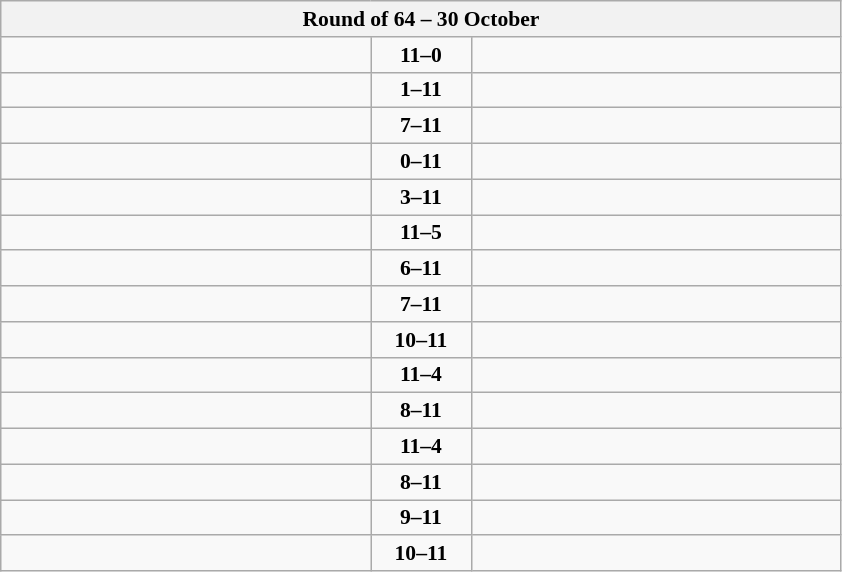<table class="wikitable" style="text-align: center; font-size:90% ">
<tr>
<th colspan=3>Round of 64 – 30 October</th>
</tr>
<tr>
<td align=left width="240"><strong></strong></td>
<td align=center width="60"><strong>11–0</strong></td>
<td align=left width="240"></td>
</tr>
<tr>
<td align=left></td>
<td align=center><strong>1–11</strong></td>
<td align=left><strong></strong></td>
</tr>
<tr>
<td align=left></td>
<td align=center><strong>7–11</strong></td>
<td align=left><strong></strong></td>
</tr>
<tr>
<td align=left></td>
<td align=center><strong>0–11</strong></td>
<td align=left><strong></strong></td>
</tr>
<tr>
<td align=left></td>
<td align=center><strong>3–11</strong></td>
<td align=left><strong></strong></td>
</tr>
<tr>
<td align=left><strong></strong></td>
<td align=center><strong>11–5</strong></td>
<td align=left></td>
</tr>
<tr>
<td align=left></td>
<td align=center><strong>6–11</strong></td>
<td align=left><strong></strong></td>
</tr>
<tr>
<td align=left></td>
<td align=center><strong>7–11</strong></td>
<td align=left><strong></strong></td>
</tr>
<tr>
<td align=left></td>
<td align=center><strong>10–11</strong></td>
<td align=left><strong></strong></td>
</tr>
<tr>
<td align=left><strong></strong></td>
<td align=center><strong>11–4</strong></td>
<td align=left></td>
</tr>
<tr>
<td align=left></td>
<td align=center><strong>8–11</strong></td>
<td align=left><strong></strong></td>
</tr>
<tr>
<td align=left><strong></strong></td>
<td align=center><strong>11–4</strong></td>
<td align=left></td>
</tr>
<tr>
<td align=left></td>
<td align=center><strong>8–11</strong></td>
<td align=left><strong></strong></td>
</tr>
<tr>
<td align=left></td>
<td align=center><strong>9–11</strong></td>
<td align=left><strong></strong></td>
</tr>
<tr>
<td align=left></td>
<td align=center><strong>10–11</strong></td>
<td align=left><strong></strong></td>
</tr>
</table>
